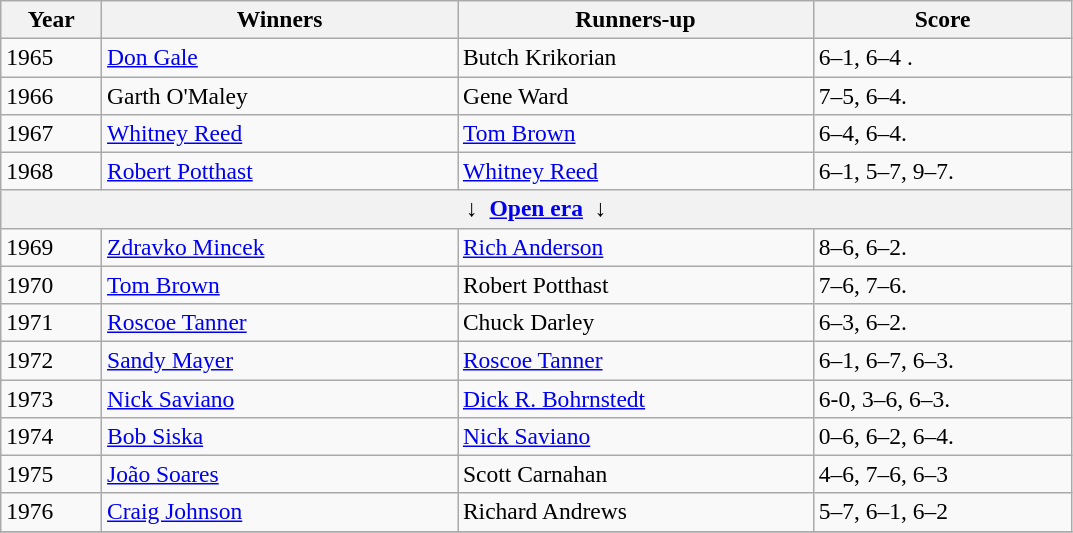<table class="wikitable" style="font-size:98%;">
<tr>
<th style="width:60px;">Year</th>
<th style="width:230px;">Winners</th>
<th style="width:230px;">Runners-up</th>
<th style="width:165px;">Score</th>
</tr>
<tr>
<td>1965</td>
<td> <a href='#'>Don Gale</a></td>
<td> Butch Krikorian</td>
<td>6–1, 6–4 .</td>
</tr>
<tr>
<td>1966</td>
<td> Garth O'Maley</td>
<td> Gene Ward</td>
<td>7–5, 6–4.</td>
</tr>
<tr>
<td>1967</td>
<td> <a href='#'>Whitney Reed</a></td>
<td> <a href='#'>Tom Brown</a></td>
<td>6–4, 6–4.</td>
</tr>
<tr>
<td>1968</td>
<td> <a href='#'>Robert Potthast</a></td>
<td> <a href='#'>Whitney Reed</a></td>
<td>6–1, 5–7, 9–7.</td>
</tr>
<tr>
<th colspan=4 align=center>↓  <a href='#'>Open era</a>  ↓</th>
</tr>
<tr>
<td>1969</td>
<td> <a href='#'>Zdravko Mincek</a></td>
<td> <a href='#'>Rich Anderson</a></td>
<td>8–6, 6–2.</td>
</tr>
<tr>
<td>1970</td>
<td> <a href='#'>Tom Brown</a></td>
<td> Robert Potthast</td>
<td>7–6, 7–6.</td>
</tr>
<tr>
<td>1971</td>
<td> <a href='#'>Roscoe Tanner</a></td>
<td> Chuck Darley</td>
<td>6–3, 6–2.</td>
</tr>
<tr>
<td>1972</td>
<td> <a href='#'>Sandy Mayer</a></td>
<td> <a href='#'>Roscoe Tanner</a></td>
<td>6–1, 6–7, 6–3.</td>
</tr>
<tr>
<td>1973</td>
<td> <a href='#'>Nick Saviano</a></td>
<td> <a href='#'>Dick R. Bohrnstedt</a></td>
<td>6-0, 3–6, 6–3.</td>
</tr>
<tr>
<td>1974</td>
<td> <a href='#'>Bob Siska</a></td>
<td> <a href='#'>Nick Saviano</a></td>
<td>0–6, 6–2, 6–4.</td>
</tr>
<tr>
<td>1975</td>
<td> <a href='#'>João Soares</a></td>
<td> Scott Carnahan</td>
<td>4–6, 7–6, 6–3</td>
</tr>
<tr>
<td>1976</td>
<td> <a href='#'>Craig Johnson</a></td>
<td> Richard Andrews</td>
<td>5–7, 6–1, 6–2</td>
</tr>
<tr>
</tr>
</table>
